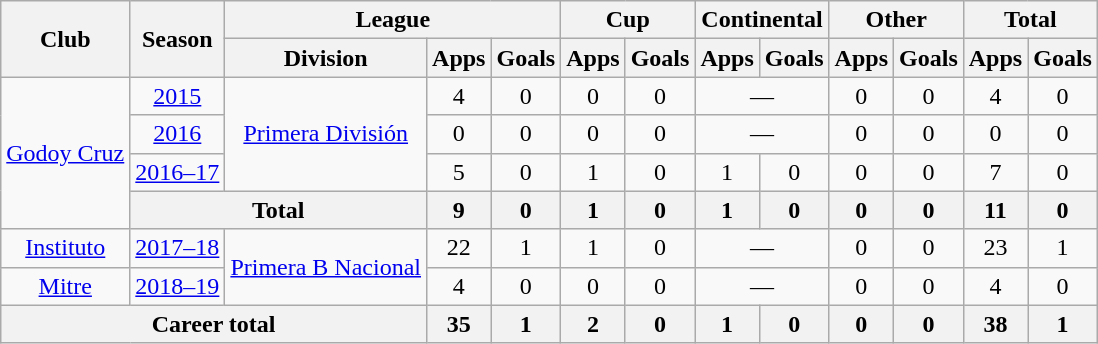<table class="wikitable" style="text-align:center">
<tr>
<th rowspan="2">Club</th>
<th rowspan="2">Season</th>
<th colspan="3">League</th>
<th colspan="2">Cup</th>
<th colspan="2">Continental</th>
<th colspan="2">Other</th>
<th colspan="2">Total</th>
</tr>
<tr>
<th>Division</th>
<th>Apps</th>
<th>Goals</th>
<th>Apps</th>
<th>Goals</th>
<th>Apps</th>
<th>Goals</th>
<th>Apps</th>
<th>Goals</th>
<th>Apps</th>
<th>Goals</th>
</tr>
<tr>
<td rowspan="4"><a href='#'>Godoy Cruz</a></td>
<td><a href='#'>2015</a></td>
<td rowspan="3"><a href='#'>Primera División</a></td>
<td>4</td>
<td>0</td>
<td>0</td>
<td>0</td>
<td colspan="2">—</td>
<td>0</td>
<td>0</td>
<td>4</td>
<td>0</td>
</tr>
<tr>
<td><a href='#'>2016</a></td>
<td>0</td>
<td>0</td>
<td>0</td>
<td>0</td>
<td colspan="2">—</td>
<td>0</td>
<td>0</td>
<td>0</td>
<td>0</td>
</tr>
<tr>
<td><a href='#'>2016–17</a></td>
<td>5</td>
<td>0</td>
<td>1</td>
<td>0</td>
<td>1</td>
<td>0</td>
<td>0</td>
<td>0</td>
<td>7</td>
<td>0</td>
</tr>
<tr>
<th colspan="2">Total</th>
<th>9</th>
<th>0</th>
<th>1</th>
<th>0</th>
<th>1</th>
<th>0</th>
<th>0</th>
<th>0</th>
<th>11</th>
<th>0</th>
</tr>
<tr>
<td rowspan="1"><a href='#'>Instituto</a></td>
<td><a href='#'>2017–18</a></td>
<td rowspan="2"><a href='#'>Primera B Nacional</a></td>
<td>22</td>
<td>1</td>
<td>1</td>
<td>0</td>
<td colspan="2">—</td>
<td>0</td>
<td>0</td>
<td>23</td>
<td>1</td>
</tr>
<tr>
<td rowspan="1"><a href='#'>Mitre</a></td>
<td><a href='#'>2018–19</a></td>
<td>4</td>
<td>0</td>
<td>0</td>
<td>0</td>
<td colspan="2">—</td>
<td>0</td>
<td>0</td>
<td>4</td>
<td>0</td>
</tr>
<tr>
<th colspan="3">Career total</th>
<th>35</th>
<th>1</th>
<th>2</th>
<th>0</th>
<th>1</th>
<th>0</th>
<th>0</th>
<th>0</th>
<th>38</th>
<th>1</th>
</tr>
</table>
